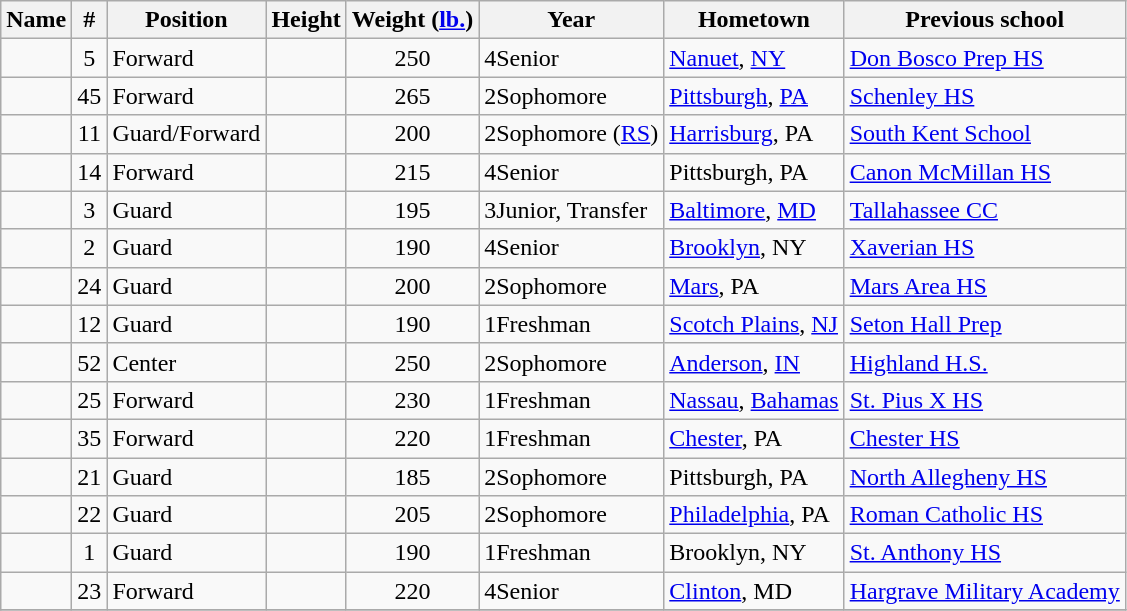<table class="wikitable sortable" style="text-align: left;">
<tr>
<th>Name</th>
<th>#</th>
<th>Position</th>
<th>Height</th>
<th>Weight (<a href='#'>lb.</a>)</th>
<th>Year</th>
<th>Hometown</th>
<th>Previous school</th>
</tr>
<tr>
<td></td>
<td align=center>5</td>
<td>Forward</td>
<td></td>
<td align=center>250</td>
<td><span>4</span>Senior</td>
<td><a href='#'>Nanuet</a>, <a href='#'>NY</a></td>
<td><a href='#'>Don Bosco Prep HS</a></td>
</tr>
<tr>
<td></td>
<td align=center>45</td>
<td>Forward</td>
<td></td>
<td align=center>265</td>
<td><span>2</span>Sophomore</td>
<td><a href='#'>Pittsburgh</a>, <a href='#'>PA</a></td>
<td><a href='#'>Schenley HS</a></td>
</tr>
<tr>
<td></td>
<td align=center>11</td>
<td>Guard/Forward</td>
<td></td>
<td align=center>200</td>
<td><span>2</span>Sophomore (<a href='#'>RS</a>)</td>
<td><a href='#'>Harrisburg</a>, PA</td>
<td><a href='#'>South Kent School</a></td>
</tr>
<tr>
<td></td>
<td align=center>14</td>
<td>Forward</td>
<td></td>
<td align=center>215</td>
<td><span>4</span>Senior</td>
<td>Pittsburgh, PA</td>
<td><a href='#'>Canon McMillan HS</a></td>
</tr>
<tr>
<td></td>
<td align=center>3</td>
<td>Guard</td>
<td></td>
<td align=center>195</td>
<td><span>3</span>Junior, Transfer</td>
<td><a href='#'>Baltimore</a>, <a href='#'>MD</a></td>
<td><a href='#'>Tallahassee CC</a></td>
</tr>
<tr>
<td></td>
<td align=center>2</td>
<td>Guard</td>
<td></td>
<td align=center>190</td>
<td><span>4</span>Senior</td>
<td><a href='#'>Brooklyn</a>, NY</td>
<td><a href='#'>Xaverian HS</a></td>
</tr>
<tr>
<td></td>
<td align=center>24</td>
<td>Guard</td>
<td></td>
<td align=center>200</td>
<td><span>2</span>Sophomore</td>
<td><a href='#'>Mars</a>, PA</td>
<td><a href='#'>Mars Area HS</a></td>
</tr>
<tr>
<td></td>
<td align=center>12</td>
<td>Guard</td>
<td></td>
<td align=center>190</td>
<td><span>1</span>Freshman</td>
<td><a href='#'>Scotch Plains</a>, <a href='#'>NJ</a></td>
<td><a href='#'>Seton Hall Prep</a></td>
</tr>
<tr>
<td></td>
<td align=center>52</td>
<td>Center</td>
<td></td>
<td align=center>250</td>
<td><span>2</span>Sophomore</td>
<td><a href='#'>Anderson</a>, <a href='#'>IN</a></td>
<td><a href='#'>Highland H.S.</a></td>
</tr>
<tr>
<td></td>
<td align=center>25</td>
<td>Forward</td>
<td></td>
<td align=center>230</td>
<td><span>1</span>Freshman</td>
<td><a href='#'>Nassau</a>, <a href='#'>Bahamas</a></td>
<td><a href='#'>St. Pius X HS</a></td>
</tr>
<tr>
<td></td>
<td align=center>35</td>
<td>Forward</td>
<td></td>
<td align=center>220</td>
<td><span>1</span>Freshman</td>
<td><a href='#'>Chester</a>, PA</td>
<td><a href='#'>Chester HS</a></td>
</tr>
<tr>
<td></td>
<td align=center>21</td>
<td>Guard</td>
<td></td>
<td align=center>185</td>
<td><span>2</span>Sophomore</td>
<td>Pittsburgh, PA</td>
<td><a href='#'>North Allegheny HS</a></td>
</tr>
<tr>
<td></td>
<td align=center>22</td>
<td>Guard</td>
<td></td>
<td align=center>205</td>
<td><span>2</span>Sophomore</td>
<td><a href='#'>Philadelphia</a>, PA</td>
<td><a href='#'>Roman Catholic HS</a></td>
</tr>
<tr>
<td></td>
<td align=center>1</td>
<td>Guard</td>
<td></td>
<td align=center>190</td>
<td><span>1</span>Freshman</td>
<td>Brooklyn, NY</td>
<td><a href='#'>St. Anthony HS</a></td>
</tr>
<tr>
<td></td>
<td align=center>23</td>
<td>Forward</td>
<td></td>
<td align=center>220</td>
<td><span>4</span>Senior</td>
<td><a href='#'>Clinton</a>, MD</td>
<td><a href='#'>Hargrave Military Academy</a></td>
</tr>
<tr>
</tr>
</table>
